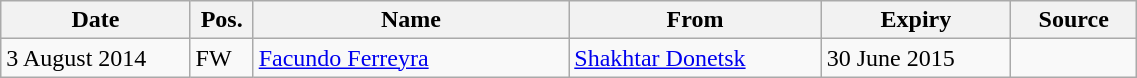<table class="wikitable" style="width:60%;">
<tr>
<th style="width:15%;">Date</th>
<th style="width:5%;">Pos.</th>
<th style="width:25%;">Name</th>
<th style="width:20%;">From</th>
<th style="width:15%;">Expiry</th>
<th style="width:10%;">Source</th>
</tr>
<tr>
<td>3 August 2014</td>
<td>FW</td>
<td> <a href='#'>Facundo Ferreyra</a></td>
<td> <a href='#'>Shakhtar Donetsk</a></td>
<td>30 June 2015</td>
<td></td>
</tr>
</table>
